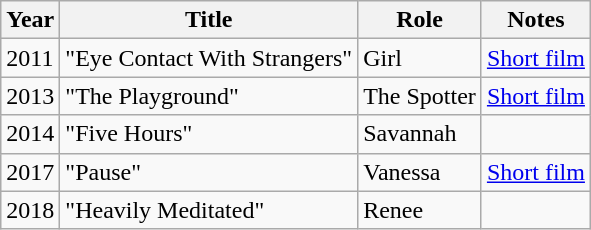<table class="wikitable sortable">
<tr>
<th>Year</th>
<th>Title</th>
<th>Role</th>
<th class="unsortable">Notes</th>
</tr>
<tr>
<td>2011</td>
<td>"Eye Contact With Strangers"</td>
<td>Girl</td>
<td><a href='#'>Short film</a></td>
</tr>
<tr>
<td>2013</td>
<td>"The Playground"</td>
<td>The Spotter</td>
<td><a href='#'>Short film</a></td>
</tr>
<tr>
<td>2014</td>
<td>"Five Hours"</td>
<td>Savannah</td>
</tr>
<tr>
<td>2017</td>
<td>"Pause"</td>
<td>Vanessa</td>
<td><a href='#'>Short film</a></td>
</tr>
<tr>
<td>2018</td>
<td>"Heavily Meditated"</td>
<td>Renee</td>
</tr>
</table>
